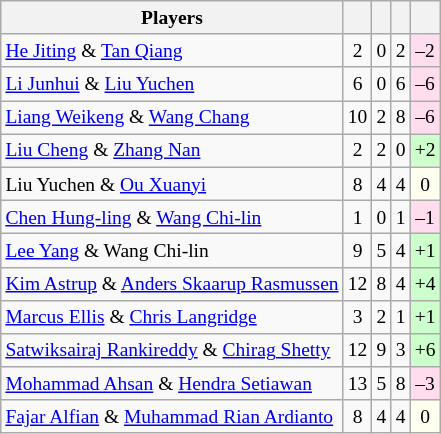<table class=wikitable style="text-align:center; font-size:small">
<tr>
<th>Players</th>
<th></th>
<th></th>
<th></th>
<th></th>
</tr>
<tr>
<td align="left"> <a href='#'>He Jiting</a> & <a href='#'>Tan Qiang</a></td>
<td>2</td>
<td>0</td>
<td>2</td>
<td bgcolor="#ffddee">–2</td>
</tr>
<tr>
<td align="left"> <a href='#'>Li Junhui</a> & <a href='#'>Liu Yuchen</a></td>
<td>6</td>
<td>0</td>
<td>6</td>
<td bgcolor="#ffddee">–6</td>
</tr>
<tr>
<td align="left"> <a href='#'>Liang Weikeng</a> & <a href='#'>Wang Chang</a></td>
<td>10</td>
<td>2</td>
<td>8</td>
<td bgcolor="#ffddee">–6</td>
</tr>
<tr>
<td align="left"> <a href='#'>Liu Cheng</a> & <a href='#'>Zhang Nan</a></td>
<td>2</td>
<td>2</td>
<td>0</td>
<td bgcolor="#ccffcc">+2</td>
</tr>
<tr>
<td align="left"> Liu Yuchen & <a href='#'>Ou Xuanyi</a></td>
<td>8</td>
<td>4</td>
<td>4</td>
<td bgcolor="#fffff0">0</td>
</tr>
<tr>
<td align="left"> <a href='#'>Chen Hung-ling</a> & <a href='#'>Wang Chi-lin</a></td>
<td>1</td>
<td>0</td>
<td>1</td>
<td bgcolor="#ffddee">–1</td>
</tr>
<tr>
<td align="left"> <a href='#'>Lee Yang</a> &  Wang Chi-lin</td>
<td>9</td>
<td>5</td>
<td>4</td>
<td bgcolor="#ccffcc">+1</td>
</tr>
<tr>
<td align="left"> <a href='#'>Kim Astrup</a> & <a href='#'>Anders Skaarup Rasmussen</a></td>
<td>12</td>
<td>8</td>
<td>4</td>
<td bgcolor="#ccffcc">+4</td>
</tr>
<tr>
<td align="left"> <a href='#'>Marcus Ellis</a> & <a href='#'>Chris Langridge</a></td>
<td>3</td>
<td>2</td>
<td>1</td>
<td bgcolor="#ccffcc">+1</td>
</tr>
<tr>
<td align="left"> <a href='#'>Satwiksairaj Rankireddy</a> & <a href='#'>Chirag Shetty</a></td>
<td>12</td>
<td>9</td>
<td>3</td>
<td bgcolor="#ccffcc">+6</td>
</tr>
<tr>
<td align="left"> <a href='#'>Mohammad Ahsan</a> & <a href='#'>Hendra Setiawan</a></td>
<td>13</td>
<td>5</td>
<td>8</td>
<td bgcolor="#ffddee">–3</td>
</tr>
<tr>
<td align="left"> <a href='#'>Fajar Alfian</a> & <a href='#'>Muhammad Rian Ardianto</a></td>
<td>8</td>
<td>4</td>
<td>4</td>
<td bgcolor="#fffff0">0</td>
</tr>
</table>
